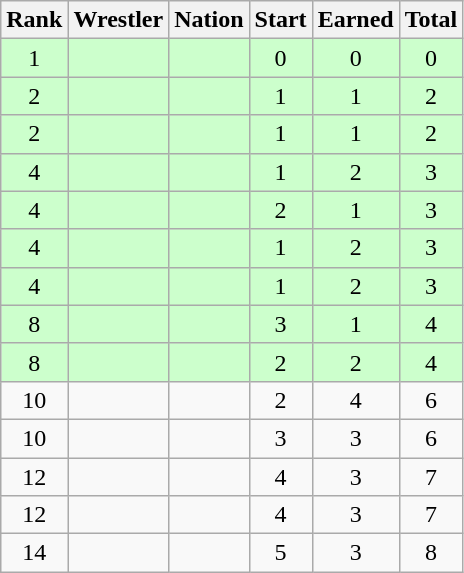<table class="wikitable sortable" style="text-align:center;">
<tr>
<th>Rank</th>
<th>Wrestler</th>
<th>Nation</th>
<th>Start</th>
<th>Earned</th>
<th>Total</th>
</tr>
<tr style="background:#cfc;">
<td>1</td>
<td align=left></td>
<td align=left></td>
<td>0</td>
<td>0</td>
<td>0</td>
</tr>
<tr style="background:#cfc;">
<td>2</td>
<td align=left></td>
<td align=left></td>
<td>1</td>
<td>1</td>
<td>2</td>
</tr>
<tr style="background:#cfc;">
<td>2</td>
<td align=left></td>
<td align=left></td>
<td>1</td>
<td>1</td>
<td>2</td>
</tr>
<tr style="background:#cfc;">
<td>4</td>
<td align=left></td>
<td align=left></td>
<td>1</td>
<td>2</td>
<td>3</td>
</tr>
<tr style="background:#cfc;">
<td>4</td>
<td align=left></td>
<td align=left></td>
<td>2</td>
<td>1</td>
<td>3</td>
</tr>
<tr style="background:#cfc;">
<td>4</td>
<td align=left></td>
<td align=left></td>
<td>1</td>
<td>2</td>
<td>3</td>
</tr>
<tr style="background:#cfc;">
<td>4</td>
<td align=left></td>
<td align=left></td>
<td>1</td>
<td>2</td>
<td>3</td>
</tr>
<tr style="background:#cfc;">
<td>8</td>
<td align=left></td>
<td align=left></td>
<td>3</td>
<td>1</td>
<td>4</td>
</tr>
<tr style="background:#cfc;">
<td>8</td>
<td align=left></td>
<td align=left></td>
<td>2</td>
<td>2</td>
<td>4</td>
</tr>
<tr>
<td>10</td>
<td align=left></td>
<td align=left></td>
<td>2</td>
<td>4</td>
<td>6</td>
</tr>
<tr>
<td>10</td>
<td align=left></td>
<td align=left></td>
<td>3</td>
<td>3</td>
<td>6</td>
</tr>
<tr>
<td>12</td>
<td align=left></td>
<td align=left></td>
<td>4</td>
<td>3</td>
<td>7</td>
</tr>
<tr>
<td>12</td>
<td align=left></td>
<td align=left></td>
<td>4</td>
<td>3</td>
<td>7</td>
</tr>
<tr>
<td>14</td>
<td align=left></td>
<td align=left></td>
<td>5</td>
<td>3</td>
<td>8</td>
</tr>
</table>
